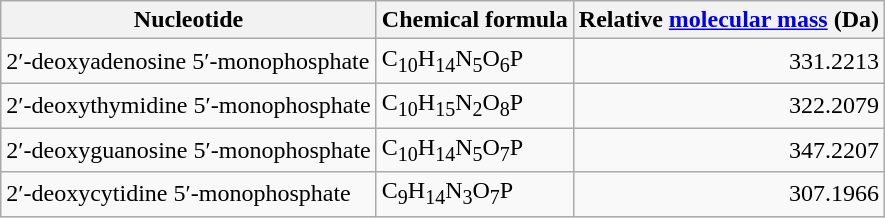<table class="wikitable">
<tr>
<th>Nucleotide</th>
<th>Chemical formula</th>
<th>Relative <a href='#'>molecular mass</a> (Da)</th>
</tr>
<tr>
<td>2′-deoxyadenosine 5′-monophosphate</td>
<td>C<sub>10</sub>H<sub>14</sub>N<sub>5</sub>O<sub>6</sub>P</td>
<td align="right">331.2213</td>
</tr>
<tr>
<td>2′-deoxythymidine 5′-monophosphate</td>
<td>C<sub>10</sub>H<sub>15</sub>N<sub>2</sub>O<sub>8</sub>P</td>
<td align="right">322.2079</td>
</tr>
<tr>
<td>2′-deoxyguanosine 5′-monophosphate</td>
<td>C<sub>10</sub>H<sub>14</sub>N<sub>5</sub>O<sub>7</sub>P</td>
<td align="right">347.2207</td>
</tr>
<tr>
<td>2′-deoxycytidine 5′-monophosphate</td>
<td>C<sub>9</sub>H<sub>14</sub>N<sub>3</sub>O<sub>7</sub>P</td>
<td align="right">307.1966</td>
</tr>
</table>
